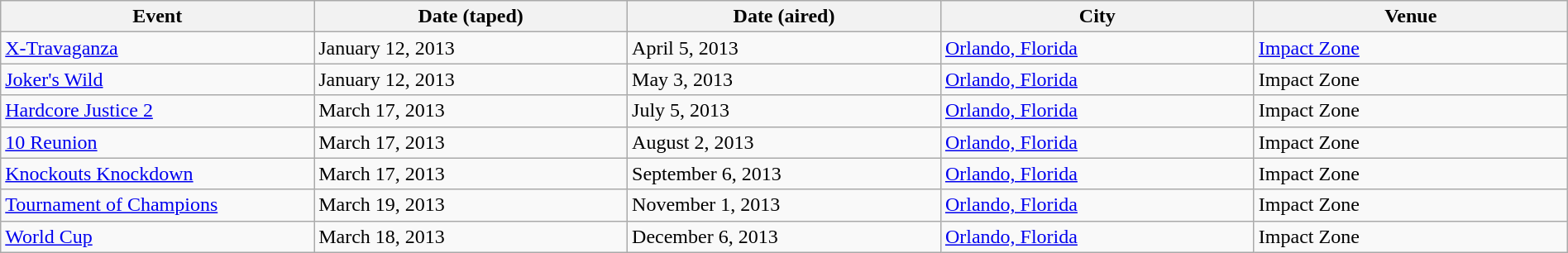<table class="wikitable sortable" width="100%" style="align: center">
<tr>
<th width=20%>Event</th>
<th width=20%>Date (taped)</th>
<th width=20%>Date (aired)</th>
<th width=20%>City</th>
<th width=20%>Venue</th>
</tr>
<tr>
<td><a href='#'>X-Travaganza</a></td>
<td>January 12, 2013</td>
<td>April 5, 2013</td>
<td><a href='#'>Orlando, Florida</a></td>
<td><a href='#'>Impact Zone</a></td>
</tr>
<tr>
<td><a href='#'>Joker's Wild</a></td>
<td>January 12, 2013</td>
<td>May 3, 2013</td>
<td><a href='#'>Orlando, Florida</a></td>
<td>Impact Zone</td>
</tr>
<tr>
<td><a href='#'>Hardcore Justice 2</a></td>
<td>March 17, 2013</td>
<td>July 5, 2013</td>
<td><a href='#'>Orlando, Florida</a></td>
<td>Impact Zone</td>
</tr>
<tr>
<td><a href='#'>10 Reunion</a></td>
<td>March 17, 2013</td>
<td>August 2, 2013</td>
<td><a href='#'>Orlando, Florida</a></td>
<td>Impact Zone</td>
</tr>
<tr>
<td><a href='#'>Knockouts Knockdown</a></td>
<td>March 17, 2013</td>
<td>September 6, 2013</td>
<td><a href='#'>Orlando, Florida</a></td>
<td>Impact Zone</td>
</tr>
<tr>
<td><a href='#'>Tournament of Champions</a></td>
<td>March 19, 2013</td>
<td>November 1, 2013</td>
<td><a href='#'>Orlando, Florida</a></td>
<td>Impact Zone</td>
</tr>
<tr>
<td><a href='#'>World Cup</a></td>
<td>March 18, 2013</td>
<td>December 6, 2013</td>
<td><a href='#'>Orlando, Florida</a></td>
<td>Impact Zone</td>
</tr>
</table>
